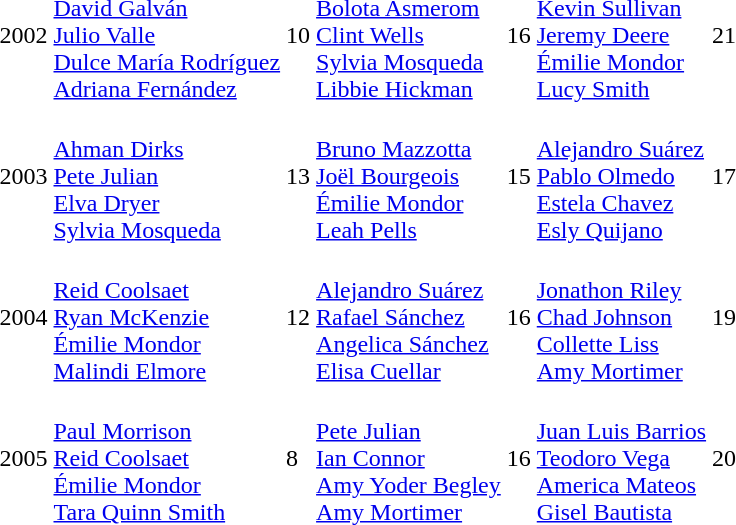<table>
<tr>
<td>2002</td>
<td><br><a href='#'>David Galván</a><br><a href='#'>Julio Valle</a><br><a href='#'>Dulce María Rodríguez</a><br><a href='#'>Adriana Fernández</a></td>
<td>10</td>
<td><br><a href='#'>Bolota Asmerom</a><br><a href='#'>Clint Wells</a><br><a href='#'>Sylvia Mosqueda</a><br><a href='#'>Libbie Hickman</a></td>
<td>16</td>
<td><br><a href='#'>Kevin Sullivan</a><br><a href='#'>Jeremy Deere</a><br><a href='#'>Émilie Mondor</a><br><a href='#'>Lucy Smith</a></td>
<td>21</td>
</tr>
<tr>
<td>2003</td>
<td><br><a href='#'>Ahman Dirks</a><br><a href='#'>Pete Julian</a><br><a href='#'>Elva Dryer</a><br><a href='#'>Sylvia Mosqueda</a></td>
<td>13</td>
<td><br><a href='#'>Bruno Mazzotta</a><br><a href='#'>Joël Bourgeois</a><br><a href='#'>Émilie Mondor</a><br><a href='#'>Leah Pells</a></td>
<td>15</td>
<td><br><a href='#'>Alejandro Suárez</a><br><a href='#'>Pablo Olmedo</a><br><a href='#'>Estela Chavez</a><br><a href='#'>Esly Quijano</a></td>
<td>17</td>
</tr>
<tr>
<td>2004</td>
<td><br><a href='#'>Reid Coolsaet</a><br><a href='#'>Ryan McKenzie</a><br><a href='#'>Émilie Mondor</a><br><a href='#'>Malindi Elmore</a></td>
<td>12</td>
<td><br><a href='#'>Alejandro Suárez</a><br><a href='#'>Rafael Sánchez</a><br><a href='#'>Angelica Sánchez</a><br><a href='#'>Elisa Cuellar</a></td>
<td>16</td>
<td><br><a href='#'>Jonathon Riley</a><br><a href='#'>Chad Johnson</a><br><a href='#'>Collette Liss</a><br><a href='#'>Amy Mortimer</a></td>
<td>19</td>
</tr>
<tr>
<td>2005</td>
<td><br><a href='#'>Paul Morrison</a><br><a href='#'>Reid Coolsaet</a><br><a href='#'>Émilie Mondor</a><br><a href='#'>Tara Quinn Smith</a></td>
<td>8</td>
<td><br><a href='#'>Pete Julian</a><br><a href='#'>Ian Connor</a><br><a href='#'>Amy Yoder Begley</a><br><a href='#'>Amy Mortimer</a></td>
<td>16</td>
<td><br><a href='#'>Juan Luis Barrios</a><br><a href='#'>Teodoro Vega</a><br><a href='#'>America Mateos</a><br><a href='#'>Gisel Bautista</a></td>
<td>20</td>
</tr>
</table>
